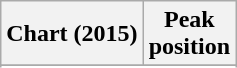<table class="wikitable sortable plainrowheaders" style="text-align:center">
<tr>
<th scope="col">Chart (2015)</th>
<th scope="col">Peak<br> position</th>
</tr>
<tr>
</tr>
<tr>
</tr>
<tr>
</tr>
<tr>
</tr>
<tr>
</tr>
<tr>
</tr>
<tr>
</tr>
</table>
